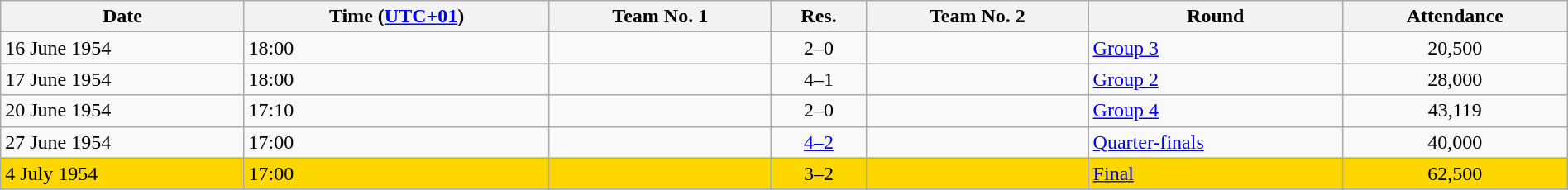<table class="wikitable" style="text-align:left; width:100%;">
<tr>
<th>Date</th>
<th>Time (<a href='#'>UTC+01</a>)</th>
<th>Team No. 1</th>
<th>Res.</th>
<th>Team No. 2</th>
<th>Round</th>
<th>Attendance</th>
</tr>
<tr>
<td>16 June 1954</td>
<td>18:00</td>
<td><strong></strong></td>
<td style="text-align:center;">2–0</td>
<td></td>
<td><a href='#'>Group 3</a></td>
<td style="text-align:center;">20,500</td>
</tr>
<tr>
<td>17 June 1954</td>
<td>18:00</td>
<td><strong></strong></td>
<td style="text-align:center;">4–1</td>
<td></td>
<td><a href='#'>Group 2</a></td>
<td style="text-align:center;">28,000</td>
</tr>
<tr>
<td>20 June 1954</td>
<td>17:10</td>
<td><strong></strong></td>
<td style="text-align:center;">2–0</td>
<td></td>
<td><a href='#'>Group 4</a></td>
<td style="text-align:center;">43,119</td>
</tr>
<tr>
<td>27 June 1954</td>
<td>17:00</td>
<td><strong></strong></td>
<td style="text-align:center;"><a href='#'>4–2</a></td>
<td></td>
<td><a href='#'>Quarter-finals</a></td>
<td style="text-align:center;">40,000</td>
</tr>
<tr style="background:gold;">
<td>4 July 1954</td>
<td>17:00</td>
<td><strong></strong></td>
<td style="text-align:center;">3–2</td>
<td></td>
<td><a href='#'>Final</a></td>
<td style="text-align:center;">62,500</td>
</tr>
</table>
